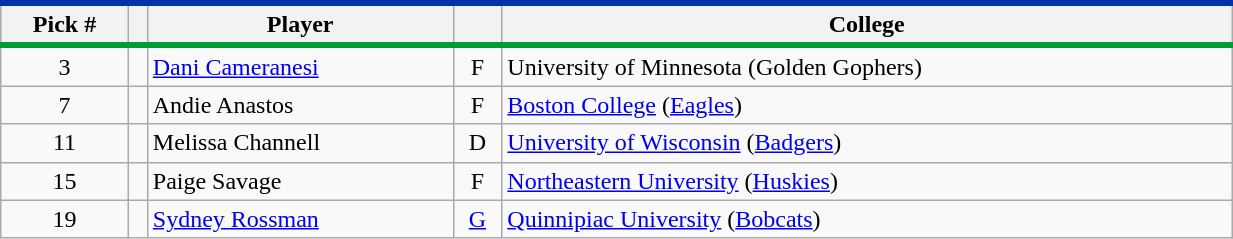<table class="wikitable" width="65%;" style="text-align: center;">
<tr style="border-top:#0034A7 4px solid; border-bottom:#009C34 4px solid;">
<th>Pick #</th>
<th></th>
<th>Player</th>
<th></th>
<th>College</th>
</tr>
<tr>
<td>3</td>
<td></td>
<td align="left"><a href='#'>Dani Cameranesi</a></td>
<td>F</td>
<td align="left">University of Minnesota (Golden Gophers)</td>
</tr>
<tr>
<td>7</td>
<td></td>
<td align="left">Andie Anastos</td>
<td>F</td>
<td align="left"><a href='#'>Boston College</a> (<a href='#'>Eagles</a>)</td>
</tr>
<tr>
<td>11</td>
<td></td>
<td align="left">Melissa Channell</td>
<td>D</td>
<td align="left"><a href='#'>University of Wisconsin</a> (<a href='#'>Badgers</a>)</td>
</tr>
<tr>
<td>15</td>
<td></td>
<td align="left">Paige Savage</td>
<td>F</td>
<td align="left"><a href='#'>Northeastern University</a> (<a href='#'>Huskies</a>)</td>
</tr>
<tr>
<td>19</td>
<td></td>
<td align="left"><a href='#'>Sydney Rossman</a></td>
<td><a href='#'>G</a></td>
<td align="left"><a href='#'>Quinnipiac University</a> (<a href='#'>Bobcats</a>)</td>
</tr>
</table>
